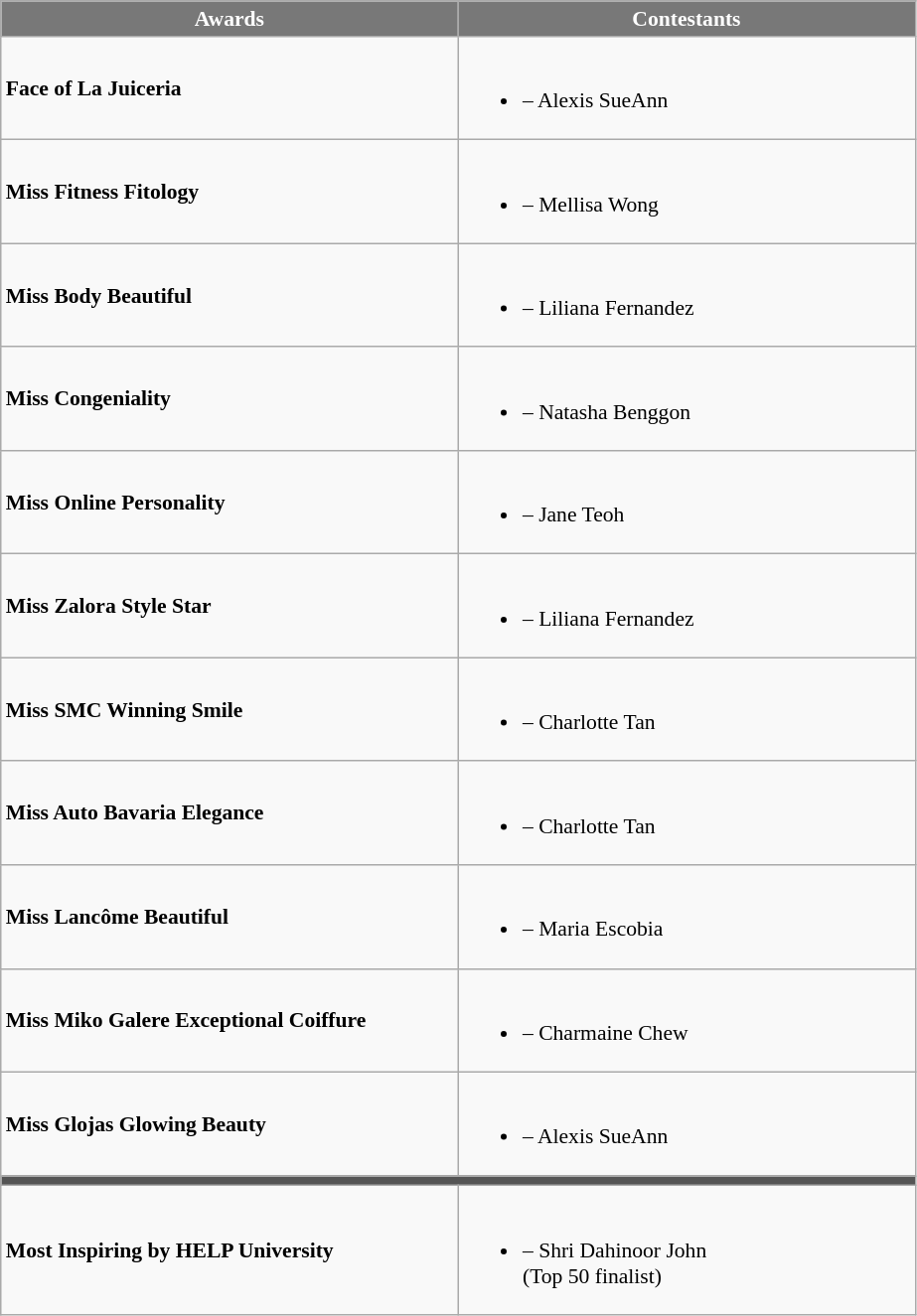<table class="wikitable sortable" style="font-size:90%;">
<tr>
<th style="width:300px;background-color:#787878;color:#FFFFFF;">Awards</th>
<th style="width:300px;background-color:#787878;color:#FFFFFF;">Contestants</th>
</tr>
<tr>
<td><strong>Face of La Juiceria</strong></td>
<td><br><ul><li><strong></strong> – Alexis SueAnn</li></ul></td>
</tr>
<tr>
<td><strong>Miss Fitness Fitology</strong></td>
<td><br><ul><li><strong></strong> – Mellisa Wong</li></ul></td>
</tr>
<tr>
<td><strong>Miss Body Beautiful</strong></td>
<td><br><ul><li><strong></strong> – Liliana Fernandez</li></ul></td>
</tr>
<tr>
<td><strong>Miss Congeniality</strong></td>
<td><br><ul><li><strong></strong> – Natasha Benggon</li></ul></td>
</tr>
<tr>
<td><strong>Miss Online Personality</strong></td>
<td><br><ul><li><strong></strong> – Jane Teoh</li></ul></td>
</tr>
<tr>
<td><strong>Miss Zalora Style Star</strong></td>
<td><br><ul><li><strong></strong> – Liliana Fernandez</li></ul></td>
</tr>
<tr>
<td><strong>Miss SMC Winning Smile</strong></td>
<td><br><ul><li><strong></strong> – Charlotte Tan</li></ul></td>
</tr>
<tr>
<td><strong>Miss Auto Bavaria Elegance</strong></td>
<td><br><ul><li><strong></strong> – Charlotte Tan</li></ul></td>
</tr>
<tr>
<td><strong>Miss Lancôme Beautiful</strong></td>
<td><br><ul><li><strong></strong> – Maria Escobia</li></ul></td>
</tr>
<tr>
<td><strong>Miss Miko Galere Exceptional Coiffure</strong></td>
<td><br><ul><li><strong></strong> – Charmaine Chew</li></ul></td>
</tr>
<tr>
<td><strong>Miss Glojas Glowing Beauty</strong></td>
<td><br><ul><li><strong></strong> – Alexis SueAnn</li></ul></td>
</tr>
<tr style="background:#555;">
<td colspan="5"></td>
</tr>
<tr>
<td><strong>Most Inspiring by HELP University</strong></td>
<td><br><ul><li><strong></strong> – Shri Dahinoor John<br>(Top 50 finalist)</li></ul></td>
</tr>
</table>
